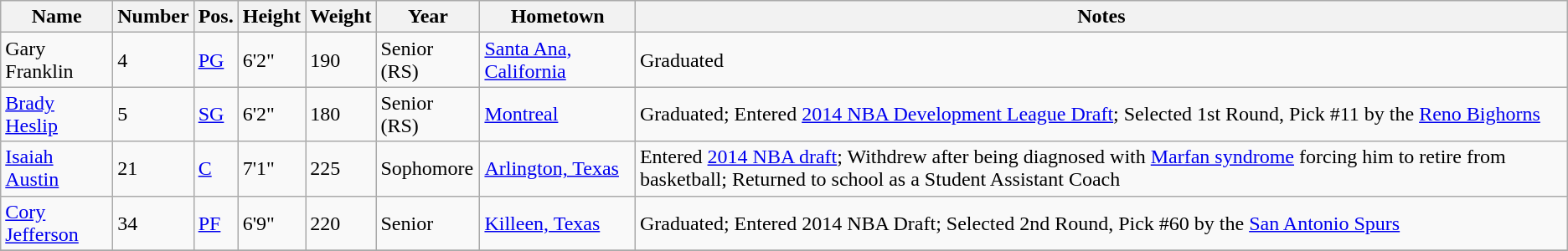<table class="wikitable sortable" border="1">
<tr>
<th>Name</th>
<th>Number</th>
<th>Pos.</th>
<th>Height</th>
<th>Weight</th>
<th>Year</th>
<th>Hometown</th>
<th class="unsortable">Notes</th>
</tr>
<tr>
<td>Gary Franklin</td>
<td>4</td>
<td><a href='#'>PG</a></td>
<td>6'2"</td>
<td>190</td>
<td>Senior (RS)</td>
<td><a href='#'>Santa Ana, California</a></td>
<td>Graduated</td>
</tr>
<tr>
<td><a href='#'>Brady Heslip</a></td>
<td>5</td>
<td><a href='#'>SG</a></td>
<td>6'2"</td>
<td>180</td>
<td>Senior (RS)</td>
<td><a href='#'>Montreal</a></td>
<td>Graduated; Entered <a href='#'>2014 NBA Development League Draft</a>; Selected 1st Round, Pick #11 by the <a href='#'>Reno Bighorns</a></td>
</tr>
<tr>
<td><a href='#'>Isaiah Austin</a></td>
<td>21</td>
<td><a href='#'>C</a></td>
<td>7'1"</td>
<td>225</td>
<td>Sophomore</td>
<td><a href='#'>Arlington, Texas</a></td>
<td>Entered <a href='#'>2014 NBA draft</a>; Withdrew after being diagnosed with <a href='#'>Marfan syndrome</a> forcing him to retire from basketball; Returned to school as a Student Assistant Coach</td>
</tr>
<tr>
<td><a href='#'>Cory Jefferson</a></td>
<td>34</td>
<td><a href='#'>PF</a></td>
<td>6'9"</td>
<td>220</td>
<td>Senior</td>
<td><a href='#'>Killeen, Texas</a></td>
<td>Graduated; Entered 2014 NBA Draft; Selected 2nd Round, Pick #60 by the <a href='#'>San Antonio Spurs</a></td>
</tr>
<tr>
</tr>
</table>
